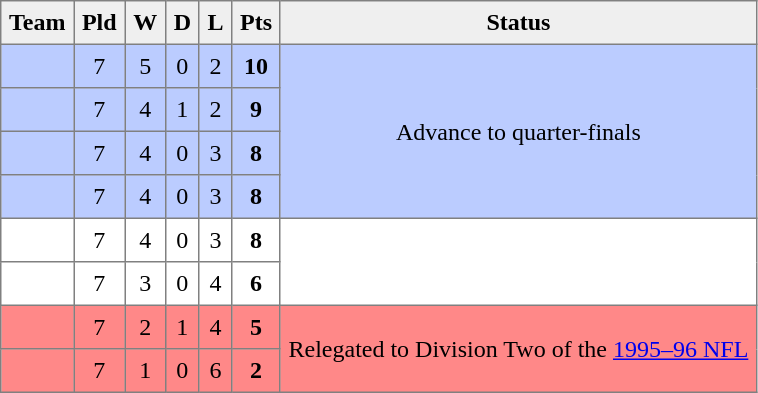<table style=border-collapse:collapse border=1 cellspacing=0 cellpadding=5>
<tr align=center bgcolor=#efefef>
<th>Team</th>
<th>Pld</th>
<th>W</th>
<th>D</th>
<th>L</th>
<th>Pts</th>
<th>Status</th>
</tr>
<tr align=center style="background:#bbccff;">
<td style="text-align:left;"> </td>
<td>7</td>
<td>5</td>
<td>0</td>
<td>2</td>
<td><strong>10</strong></td>
<td rowspan=4>Advance to quarter-finals</td>
</tr>
<tr align=center style="background:#bbccff;">
<td style="text-align:left;"> </td>
<td>7</td>
<td>4</td>
<td>1</td>
<td>2</td>
<td><strong>9</strong></td>
</tr>
<tr align=center style="background:#bbccff;">
<td style="text-align:left;"> </td>
<td>7</td>
<td>4</td>
<td>0</td>
<td>3</td>
<td><strong>8</strong></td>
</tr>
<tr align=center style="background:#bbccff;">
<td style="text-align:left;"> </td>
<td>7</td>
<td>4</td>
<td>0</td>
<td>3</td>
<td><strong>8</strong></td>
</tr>
<tr align=center style="background:#FFFFFF;">
<td style="text-align:left;"> </td>
<td>7</td>
<td>4</td>
<td>0</td>
<td>3</td>
<td><strong>8</strong></td>
<td rowspan=2></td>
</tr>
<tr align=center style="background:#FFFFFF;">
<td style="text-align:left;"> </td>
<td>7</td>
<td>3</td>
<td>0</td>
<td>4</td>
<td><strong>6</strong></td>
</tr>
<tr align=center style="background:#FF8888;">
<td style="text-align:left;"> </td>
<td>7</td>
<td>2</td>
<td>1</td>
<td>4</td>
<td><strong>5</strong></td>
<td rowspan=2>Relegated to Division Two of the <a href='#'>1995–96 NFL</a></td>
</tr>
<tr align=center style="background:#FF8888;">
<td style="text-align:left;"> </td>
<td>7</td>
<td>1</td>
<td>0</td>
<td>6</td>
<td><strong>2</strong></td>
</tr>
</table>
